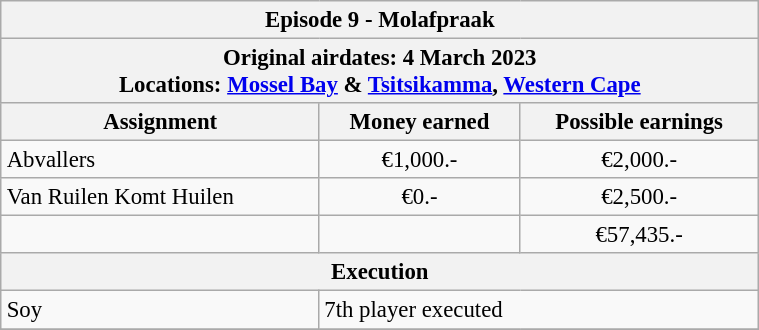<table class="wikitable" style="font-size: 95%; margin: 10px" align="right" width="40%">
<tr>
<th colspan=3>Episode 9 - Molafpraak</th>
</tr>
<tr>
<th colspan=3>Original airdates: 4 March 2023<br>Locations: <a href='#'>Mossel Bay</a> & <a href='#'>Tsitsikamma</a>, <a href='#'>Western Cape</a></th>
</tr>
<tr>
<th>Assignment</th>
<th>Money earned</th>
<th>Possible earnings</th>
</tr>
<tr>
<td>Abvallers</td>
<td align="center">€1,000.-</td>
<td align="center">€2,000.-</td>
</tr>
<tr>
<td>Van Ruilen Komt Huilen</td>
<td align="center">€0.-</td>
<td align="center">€2,500.-</td>
</tr>
<tr>
<td><strong></strong></td>
<td align="center"><strong></strong></td>
<td align="center">€57,435.-</td>
</tr>
<tr>
<th colspan=3>Execution</th>
</tr>
<tr>
<td>Soy</td>
<td colspan=2>7th player executed</td>
</tr>
<tr>
</tr>
</table>
